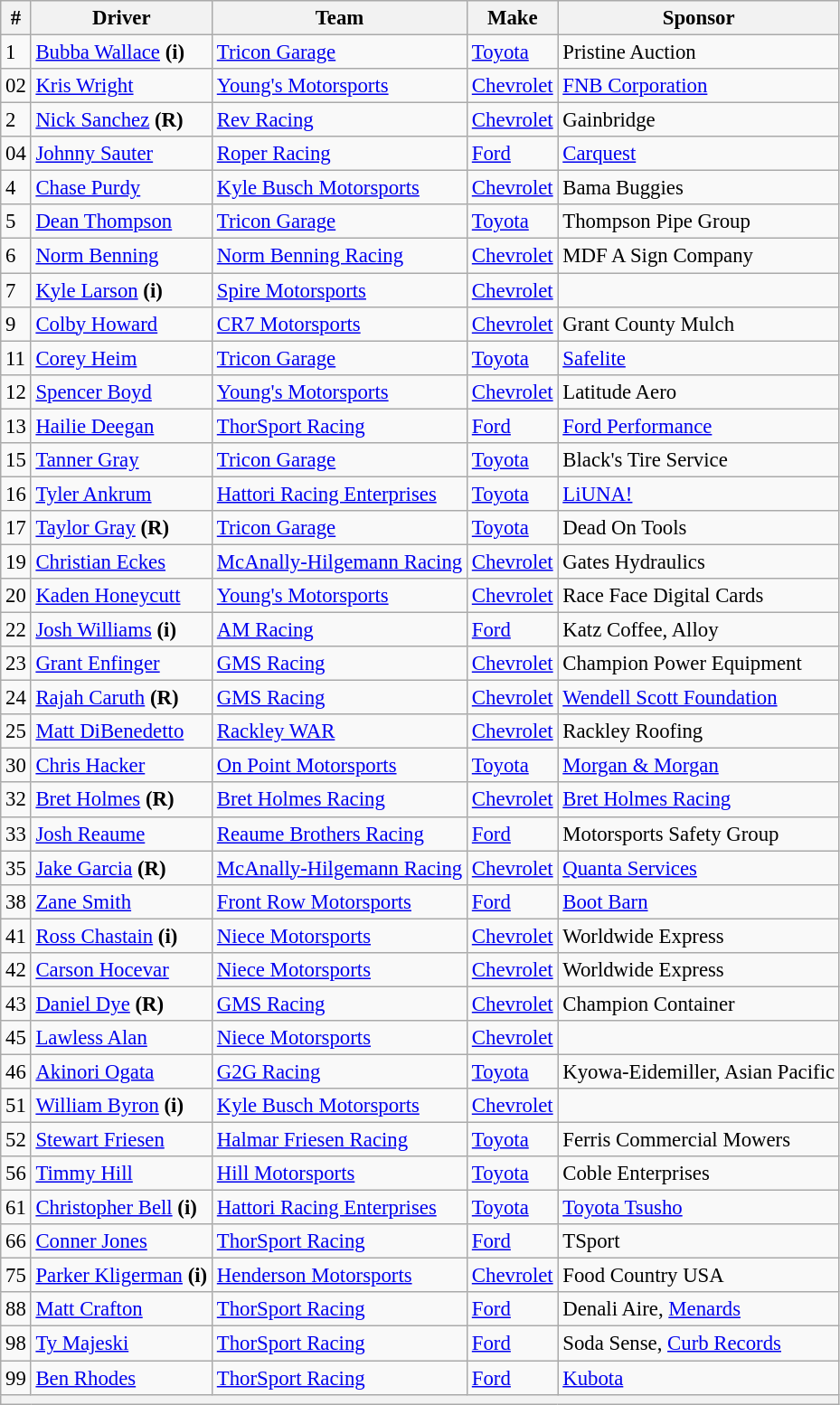<table class="wikitable" style="font-size: 95%;">
<tr>
<th>#</th>
<th>Driver</th>
<th>Team</th>
<th>Make</th>
<th>Sponsor</th>
</tr>
<tr>
<td>1</td>
<td><a href='#'>Bubba Wallace</a> <strong>(i)</strong></td>
<td><a href='#'>Tricon Garage</a></td>
<td><a href='#'>Toyota</a></td>
<td>Pristine Auction</td>
</tr>
<tr>
<td>02</td>
<td><a href='#'>Kris Wright</a></td>
<td><a href='#'>Young's Motorsports</a></td>
<td><a href='#'>Chevrolet</a></td>
<td><a href='#'>FNB Corporation</a></td>
</tr>
<tr>
<td>2</td>
<td><a href='#'>Nick Sanchez</a> <strong>(R)</strong></td>
<td><a href='#'>Rev Racing</a></td>
<td><a href='#'>Chevrolet</a></td>
<td>Gainbridge</td>
</tr>
<tr>
<td>04</td>
<td><a href='#'>Johnny Sauter</a></td>
<td><a href='#'>Roper Racing</a></td>
<td><a href='#'>Ford</a></td>
<td><a href='#'>Carquest</a></td>
</tr>
<tr>
<td>4</td>
<td><a href='#'>Chase Purdy</a></td>
<td><a href='#'>Kyle Busch Motorsports</a></td>
<td><a href='#'>Chevrolet</a></td>
<td>Bama Buggies</td>
</tr>
<tr>
<td>5</td>
<td><a href='#'>Dean Thompson</a></td>
<td><a href='#'>Tricon Garage</a></td>
<td><a href='#'>Toyota</a></td>
<td>Thompson Pipe Group</td>
</tr>
<tr>
<td>6</td>
<td><a href='#'>Norm Benning</a></td>
<td><a href='#'>Norm Benning Racing</a></td>
<td><a href='#'>Chevrolet</a></td>
<td>MDF A Sign Company</td>
</tr>
<tr>
<td>7</td>
<td><a href='#'>Kyle Larson</a> <strong>(i)</strong></td>
<td><a href='#'>Spire Motorsports</a></td>
<td><a href='#'>Chevrolet</a></td>
<td> </td>
</tr>
<tr>
<td>9</td>
<td><a href='#'>Colby Howard</a></td>
<td><a href='#'>CR7 Motorsports</a></td>
<td><a href='#'>Chevrolet</a></td>
<td>Grant County Mulch</td>
</tr>
<tr>
<td>11</td>
<td><a href='#'>Corey Heim</a></td>
<td><a href='#'>Tricon Garage</a></td>
<td><a href='#'>Toyota</a></td>
<td><a href='#'>Safelite</a></td>
</tr>
<tr>
<td>12</td>
<td><a href='#'>Spencer Boyd</a></td>
<td><a href='#'>Young's Motorsports</a></td>
<td><a href='#'>Chevrolet</a></td>
<td>Latitude Aero</td>
</tr>
<tr>
<td>13</td>
<td><a href='#'>Hailie Deegan</a></td>
<td><a href='#'>ThorSport Racing</a></td>
<td><a href='#'>Ford</a></td>
<td><a href='#'>Ford Performance</a></td>
</tr>
<tr>
<td>15</td>
<td><a href='#'>Tanner Gray</a></td>
<td><a href='#'>Tricon Garage</a></td>
<td><a href='#'>Toyota</a></td>
<td>Black's Tire Service</td>
</tr>
<tr>
<td>16</td>
<td><a href='#'>Tyler Ankrum</a></td>
<td><a href='#'>Hattori Racing Enterprises</a></td>
<td><a href='#'>Toyota</a></td>
<td><a href='#'>LiUNA!</a></td>
</tr>
<tr>
<td>17</td>
<td><a href='#'>Taylor Gray</a> <strong>(R)</strong></td>
<td><a href='#'>Tricon Garage</a></td>
<td><a href='#'>Toyota</a></td>
<td>Dead On Tools</td>
</tr>
<tr>
<td>19</td>
<td><a href='#'>Christian Eckes</a></td>
<td nowrap><a href='#'>McAnally-Hilgemann Racing</a></td>
<td><a href='#'>Chevrolet</a></td>
<td>Gates Hydraulics</td>
</tr>
<tr>
<td>20</td>
<td><a href='#'>Kaden Honeycutt</a></td>
<td><a href='#'>Young's Motorsports</a></td>
<td><a href='#'>Chevrolet</a></td>
<td>Race Face Digital Cards</td>
</tr>
<tr>
<td>22</td>
<td nowrap=""><a href='#'>Josh Williams</a> <strong>(i)</strong></td>
<td><a href='#'>AM Racing</a></td>
<td><a href='#'>Ford</a></td>
<td>Katz Coffee, Alloy</td>
</tr>
<tr>
<td>23</td>
<td><a href='#'>Grant Enfinger</a></td>
<td><a href='#'>GMS Racing</a></td>
<td><a href='#'>Chevrolet</a></td>
<td nowrap>Champion Power Equipment</td>
</tr>
<tr>
<td>24</td>
<td><a href='#'>Rajah Caruth</a> <strong>(R)</strong></td>
<td><a href='#'>GMS Racing</a></td>
<td><a href='#'>Chevrolet</a></td>
<td><a href='#'>Wendell Scott Foundation</a></td>
</tr>
<tr>
<td>25</td>
<td><a href='#'>Matt DiBenedetto</a></td>
<td><a href='#'>Rackley WAR</a></td>
<td><a href='#'>Chevrolet</a></td>
<td>Rackley Roofing</td>
</tr>
<tr>
<td>30</td>
<td><a href='#'>Chris Hacker</a></td>
<td><a href='#'>On Point Motorsports</a></td>
<td><a href='#'>Toyota</a></td>
<td><a href='#'>Morgan & Morgan</a></td>
</tr>
<tr>
<td>32</td>
<td><a href='#'>Bret Holmes</a> <strong>(R)</strong></td>
<td><a href='#'>Bret Holmes Racing</a></td>
<td><a href='#'>Chevrolet</a></td>
<td><a href='#'>Bret Holmes Racing</a></td>
</tr>
<tr>
<td>33</td>
<td><a href='#'>Josh Reaume</a></td>
<td><a href='#'>Reaume Brothers Racing</a></td>
<td><a href='#'>Ford</a></td>
<td>Motorsports Safety Group</td>
</tr>
<tr>
<td>35</td>
<td><a href='#'>Jake Garcia</a> <strong>(R)</strong></td>
<td><a href='#'>McAnally-Hilgemann Racing</a></td>
<td><a href='#'>Chevrolet</a></td>
<td><a href='#'>Quanta Services</a></td>
</tr>
<tr>
<td>38</td>
<td><a href='#'>Zane Smith</a></td>
<td nowrap=""><a href='#'>Front Row Motorsports</a></td>
<td><a href='#'>Ford</a></td>
<td><a href='#'>Boot Barn</a></td>
</tr>
<tr>
<td>41</td>
<td><a href='#'>Ross Chastain</a> <strong>(i)</strong></td>
<td nowrap=""><a href='#'>Niece Motorsports</a></td>
<td><a href='#'>Chevrolet</a></td>
<td>Worldwide Express</td>
</tr>
<tr>
<td>42</td>
<td><a href='#'>Carson Hocevar</a></td>
<td><a href='#'>Niece Motorsports</a></td>
<td><a href='#'>Chevrolet</a></td>
<td>Worldwide Express</td>
</tr>
<tr>
<td>43</td>
<td><a href='#'>Daniel Dye</a> <strong>(R)</strong></td>
<td><a href='#'>GMS Racing</a></td>
<td><a href='#'>Chevrolet</a></td>
<td>Champion Container</td>
</tr>
<tr>
<td>45</td>
<td><a href='#'>Lawless Alan</a></td>
<td><a href='#'>Niece Motorsports</a></td>
<td><a href='#'>Chevrolet</a></td>
<td></td>
</tr>
<tr>
<td>46</td>
<td><a href='#'>Akinori Ogata</a></td>
<td><a href='#'>G2G Racing</a></td>
<td><a href='#'>Toyota</a></td>
<td>Kyowa-Eidemiller, Asian Pacific</td>
</tr>
<tr>
<td>51</td>
<td><a href='#'>William Byron</a> <strong>(i)</strong></td>
<td><a href='#'>Kyle Busch Motorsports</a></td>
<td><a href='#'>Chevrolet</a></td>
<td> </td>
</tr>
<tr>
<td>52</td>
<td><a href='#'>Stewart Friesen</a></td>
<td><a href='#'>Halmar Friesen Racing</a></td>
<td><a href='#'>Toyota</a></td>
<td>Ferris Commercial Mowers</td>
</tr>
<tr>
<td>56</td>
<td><a href='#'>Timmy Hill</a></td>
<td><a href='#'>Hill Motorsports</a></td>
<td><a href='#'>Toyota</a></td>
<td>Coble Enterprises</td>
</tr>
<tr>
<td>61</td>
<td><a href='#'>Christopher Bell</a> <strong>(i)</strong></td>
<td><a href='#'>Hattori Racing Enterprises</a></td>
<td><a href='#'>Toyota</a></td>
<td><a href='#'>Toyota Tsusho</a></td>
</tr>
<tr>
<td>66</td>
<td><a href='#'>Conner Jones</a></td>
<td><a href='#'>ThorSport Racing</a></td>
<td><a href='#'>Ford</a></td>
<td>TSport</td>
</tr>
<tr>
<td>75</td>
<td nowrap><a href='#'>Parker Kligerman</a> <strong>(i)</strong></td>
<td><a href='#'>Henderson Motorsports</a></td>
<td><a href='#'>Chevrolet</a></td>
<td>Food Country USA</td>
</tr>
<tr>
<td>88</td>
<td><a href='#'>Matt Crafton</a></td>
<td><a href='#'>ThorSport Racing</a></td>
<td><a href='#'>Ford</a></td>
<td>Denali Aire, <a href='#'>Menards</a></td>
</tr>
<tr>
<td>98</td>
<td><a href='#'>Ty Majeski</a></td>
<td><a href='#'>ThorSport Racing</a></td>
<td><a href='#'>Ford</a></td>
<td>Soda Sense, <a href='#'>Curb Records</a></td>
</tr>
<tr>
<td>99</td>
<td><a href='#'>Ben Rhodes</a></td>
<td><a href='#'>ThorSport Racing</a></td>
<td><a href='#'>Ford</a></td>
<td><a href='#'>Kubota</a></td>
</tr>
<tr>
<th colspan="5"></th>
</tr>
</table>
